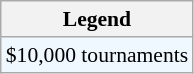<table class=wikitable style=font-size:90%>
<tr>
<th>Legend</th>
</tr>
<tr style="background:#f0f8ff;">
<td>$10,000 tournaments</td>
</tr>
</table>
